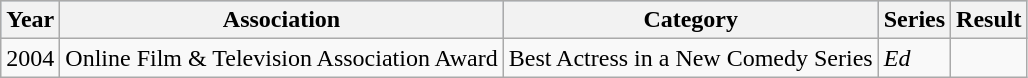<table class="wikitable">
<tr bgcolor="#B0C4DE" align="center">
<th>Year</th>
<th>Association</th>
<th>Category</th>
<th>Series</th>
<th>Result</th>
</tr>
<tr>
<td>2004</td>
<td>Online Film & Television Association Award</td>
<td>Best Actress in a New Comedy Series</td>
<td><em>Ed</em></td>
<td></td>
</tr>
</table>
